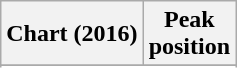<table class="wikitable sortable plainrowheaders" style="text-align:center">
<tr>
<th scope="col">Chart (2016)</th>
<th scope="col">Peak<br> position</th>
</tr>
<tr>
</tr>
<tr>
</tr>
<tr>
</tr>
<tr>
</tr>
<tr>
</tr>
</table>
